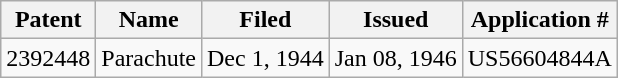<table class="wikitable sortable">
<tr>
<th>Patent</th>
<th>Name</th>
<th>Filed</th>
<th>Issued</th>
<th>Application #</th>
</tr>
<tr>
<td>2392448</td>
<td>Parachute</td>
<td>Dec 1, 1944</td>
<td>Jan 08, 1946</td>
<td>US56604844A</td>
</tr>
</table>
